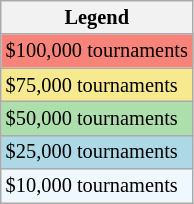<table class=wikitable style="font-size:85%;">
<tr>
<th>Legend</th>
</tr>
<tr style="background:#f88379;">
<td>$100,000 tournaments</td>
</tr>
<tr style="background:#f7e98e;">
<td>$75,000 tournaments</td>
</tr>
<tr style="background:#addfad;">
<td>$50,000 tournaments</td>
</tr>
<tr style="background:lightblue;">
<td>$25,000 tournaments</td>
</tr>
<tr style="background:#f0f8ff;">
<td>$10,000 tournaments</td>
</tr>
</table>
